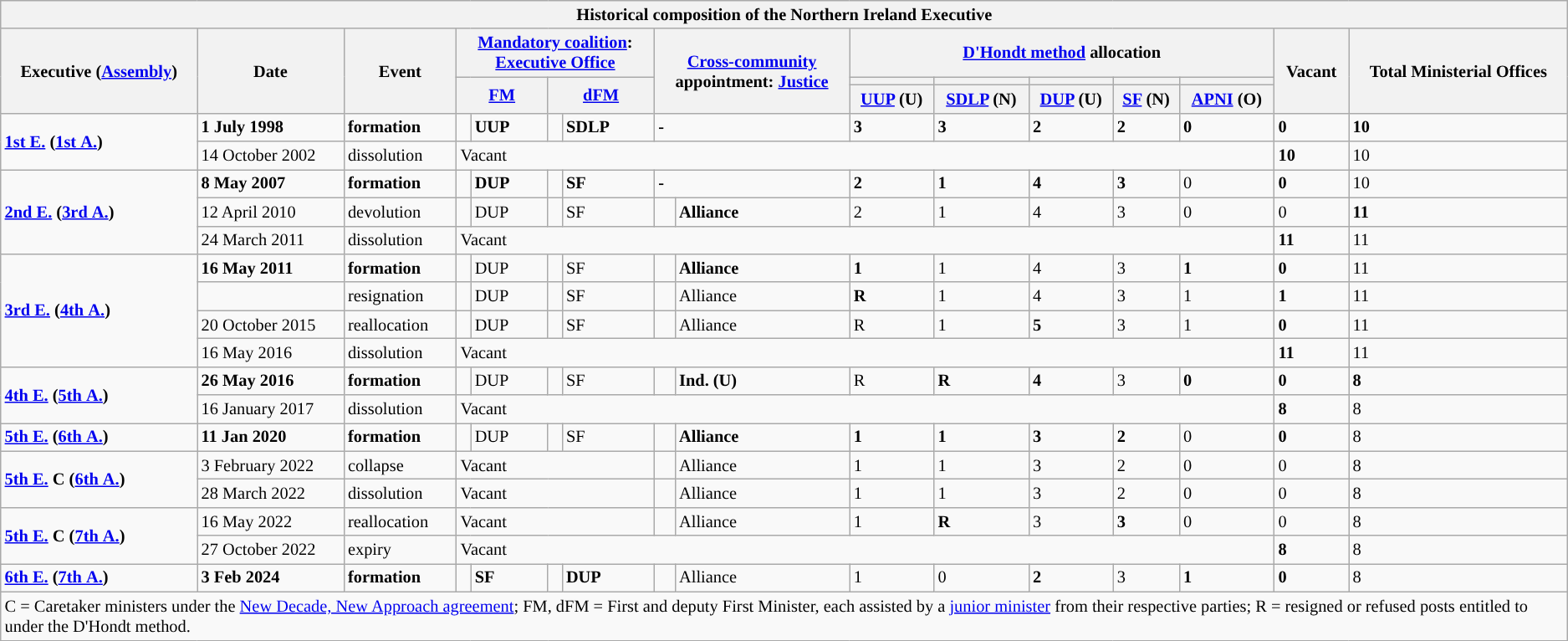<table class="wikitable" style="font-size: 85%">
<tr>
<th colspan="16">Historical composition of the Northern Ireland Executive</th>
</tr>
<tr>
<th rowspan="3">Executive (<a href='#'>Assembly</a>)</th>
<th rowspan="3">Date</th>
<th rowspan="3">Event</th>
<th colspan="4"><a href='#'>Mandatory coalition</a>:<br><a href='#'>Executive Office</a></th>
<th colspan="2" rowspan="3"><a href='#'>Cross-community</a><br>appointment: <a href='#'>Justice</a></th>
<th colspan="5"><a href='#'>D'Hondt method</a> allocation</th>
<th rowspan="3">Vacant</th>
<th rowspan="3">Total Ministerial Offices</th>
</tr>
<tr>
<th colspan="2" rowspan="2"><a href='#'>FM</a></th>
<th colspan="2" rowspan="2"><a href='#'>dFM</a></th>
<th style="background-color: "></th>
<th style="background-color: "></th>
<th style="background-color: "></th>
<th style="background-color: "></th>
<th style="background-color: "></th>
</tr>
<tr>
<th scope="col" align="center"><a href='#'>UUP</a> (U)</th>
<th><a href='#'>SDLP</a> (N)</th>
<th><a href='#'>DUP</a> (U)</th>
<th><a href='#'>SF</a> (N)</th>
<th><a href='#'>APNI</a> (O)</th>
</tr>
<tr>
<td rowspan="2"><strong><a href='#'>1st E.</a> (<a href='#'>1st A.</a>)</strong></td>
<td><strong>1 July 1998</strong></td>
<td><strong>formation</strong></td>
<td style="background-color: "></td>
<td><strong>UUP</strong></td>
<td style="background-color: "></td>
<td><strong>SDLP</strong></td>
<td colspan="2"><strong>-</strong></td>
<td><strong>3</strong></td>
<td><strong>3</strong></td>
<td><strong>2</strong></td>
<td><strong>2</strong></td>
<td><strong>0</strong></td>
<td><strong>0</strong></td>
<td><strong>10</strong></td>
</tr>
<tr>
<td>14 October 2002</td>
<td>dissolution</td>
<td colspan="11">Vacant</td>
<td><strong>10</strong></td>
<td>10</td>
</tr>
<tr>
<td rowspan="3"><strong><a href='#'>2nd E.</a> (<a href='#'>3rd A.</a>)</strong></td>
<td><strong>8 May 2007</strong></td>
<td><strong>formation</strong></td>
<td style="background-color: "></td>
<td><strong>DUP</strong></td>
<td style="background-color: "></td>
<td><strong>SF</strong></td>
<td colspan="2"><strong>-</strong></td>
<td><strong>2</strong></td>
<td><strong>1</strong></td>
<td><strong>4</strong></td>
<td><strong>3</strong></td>
<td>0</td>
<td><strong>0</strong></td>
<td>10</td>
</tr>
<tr>
<td>12 April 2010</td>
<td>devolution</td>
<td style="background-color: "></td>
<td>DUP</td>
<td style="background-color: "></td>
<td>SF</td>
<td style="background-color: "></td>
<td><strong>Alliance</strong></td>
<td>2</td>
<td>1</td>
<td>4</td>
<td>3</td>
<td>0</td>
<td>0</td>
<td><strong>11</strong></td>
</tr>
<tr>
<td>24 March 2011</td>
<td>dissolution</td>
<td colspan="11">Vacant</td>
<td><strong>11</strong></td>
<td>11</td>
</tr>
<tr>
<td rowspan="4"><strong><a href='#'>3rd E.</a> (<a href='#'>4th A.</a>)</strong></td>
<td><strong>16 May 2011</strong></td>
<td><strong>formation</strong></td>
<td style="background-color: "></td>
<td>DUP</td>
<td style="background-color: "></td>
<td>SF</td>
<td style="background-color: "></td>
<td><strong>Alliance</strong></td>
<td><strong>1</strong></td>
<td>1</td>
<td>4</td>
<td>3</td>
<td><strong>1</strong></td>
<td><strong>0</strong></td>
<td>11</td>
</tr>
<tr>
<td></td>
<td>resignation</td>
<td style="background-color: "></td>
<td>DUP</td>
<td style="background-color: "></td>
<td>SF</td>
<td style="background-color: "></td>
<td>Alliance</td>
<td><strong>R</strong></td>
<td>1</td>
<td>4</td>
<td>3</td>
<td>1</td>
<td><strong>1</strong></td>
<td>11</td>
</tr>
<tr>
<td>20 October 2015</td>
<td>reallocation</td>
<td style="background-color: "></td>
<td>DUP</td>
<td style="background-color: "></td>
<td>SF</td>
<td style="background-color: "></td>
<td>Alliance</td>
<td>R</td>
<td>1</td>
<td><strong>5</strong></td>
<td>3</td>
<td>1</td>
<td><strong>0</strong></td>
<td>11</td>
</tr>
<tr>
<td>16 May 2016</td>
<td>dissolution</td>
<td colspan="11">Vacant</td>
<td><strong>11</strong></td>
<td>11</td>
</tr>
<tr>
<td rowspan="2"><strong><a href='#'>4th E.</a> (<a href='#'>5th A.</a>)</strong></td>
<td><strong>26 May 2016</strong></td>
<td><strong>formation</strong></td>
<td style="background-color: "></td>
<td>DUP</td>
<td style="background-color: "></td>
<td>SF</td>
<td style="background-color: "></td>
<td><strong>Ind. (U)</strong></td>
<td>R</td>
<td><strong>R</strong></td>
<td><strong>4</strong></td>
<td>3</td>
<td><strong>0</strong></td>
<td><strong>0</strong></td>
<td><strong>8</strong></td>
</tr>
<tr>
<td>16 January 2017</td>
<td>dissolution</td>
<td colspan="11">Vacant</td>
<td><strong>8</strong></td>
<td>8</td>
</tr>
<tr>
<td><strong><a href='#'>5th E.</a> (<a href='#'>6th A.</a>)</strong></td>
<td><strong>11 Jan 2020</strong></td>
<td><strong>formation</strong></td>
<td style="background-color: "></td>
<td>DUP</td>
<td style="background-color: "></td>
<td>SF</td>
<td style="background-color: "></td>
<td><strong>Alliance</strong></td>
<td><strong>1</strong></td>
<td><strong>1</strong></td>
<td><strong>3</strong></td>
<td><strong>2</strong></td>
<td>0</td>
<td><strong>0</strong></td>
<td>8</td>
</tr>
<tr>
<td rowspan="2"><strong><a href='#'>5th E.</a> C (<a href='#'>6th A.</a>)</strong></td>
<td>3 February 2022</td>
<td>collapse</td>
<td colspan="4">Vacant</td>
<td style="background-color: "></td>
<td>Alliance</td>
<td>1</td>
<td>1</td>
<td>3</td>
<td>2</td>
<td>0</td>
<td>0</td>
<td>8</td>
</tr>
<tr>
<td>28 March 2022</td>
<td>dissolution</td>
<td colspan="4">Vacant</td>
<td style="background-color: "></td>
<td>Alliance</td>
<td>1</td>
<td>1</td>
<td>3</td>
<td>2</td>
<td>0</td>
<td>0</td>
<td>8</td>
</tr>
<tr>
<td rowspan="2"><strong><a href='#'>5th E.</a> C (<a href='#'>7th A.</a>)</strong></td>
<td>16 May 2022</td>
<td>reallocation</td>
<td colspan="4">Vacant</td>
<td style="background-color: "></td>
<td>Alliance</td>
<td>1</td>
<td><strong>R</strong></td>
<td>3</td>
<td><strong>3</strong></td>
<td>0</td>
<td>0</td>
<td>8</td>
</tr>
<tr>
<td>27 October 2022</td>
<td>expiry</td>
<td colspan="11">Vacant</td>
<td><strong>8</strong></td>
<td>8</td>
</tr>
<tr>
<td><strong><a href='#'>6th E.</a> (<a href='#'>7th A.</a>)</strong></td>
<td><strong>3 Feb 2024</strong></td>
<td><strong>formation</strong></td>
<td style="background-color: "></td>
<td><strong>SF</strong></td>
<td style="background-color: "></td>
<td><strong>DUP</strong></td>
<td style="background-color: "></td>
<td>Alliance</td>
<td>1</td>
<td>0</td>
<td><strong>2</strong></td>
<td>3</td>
<td><strong>1</strong></td>
<td><strong>0</strong></td>
<td>8</td>
</tr>
<tr>
<td colspan="16">C = Caretaker ministers under the <a href='#'>New Decade, New Approach agreement</a>; FM, dFM = First and deputy First Minister, each assisted by a <a href='#'>junior minister</a> from their respective parties; R = resigned or refused posts entitled to under the D'Hondt method.</td>
</tr>
</table>
